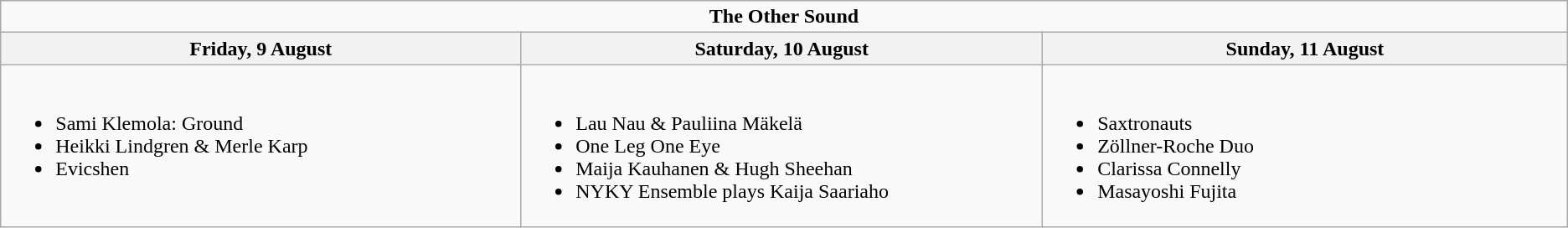<table class="wikitable">
<tr>
<td colspan="4" align="center"><strong>The Other Sound</strong></td>
</tr>
<tr>
<th width="500">Friday, 9 August</th>
<th width="500">Saturday, 10 August</th>
<th width="500">Sunday, 11 August</th>
</tr>
<tr valign="top">
<td><br><ul><li>Sami Klemola: Ground</li><li>Heikki Lindgren & Merle Karp</li><li>Evicshen</li></ul></td>
<td><br><ul><li>Lau Nau & Pauliina Mäkelä</li><li>One Leg One Eye</li><li>Maija Kauhanen & Hugh Sheehan</li><li>NYKY Ensemble plays Kaija Saariaho</li></ul></td>
<td><br><ul><li>Saxtronauts</li><li>Zöllner-Roche Duo</li><li>Clarissa Connelly</li><li>Masayoshi Fujita</li></ul></td>
</tr>
</table>
